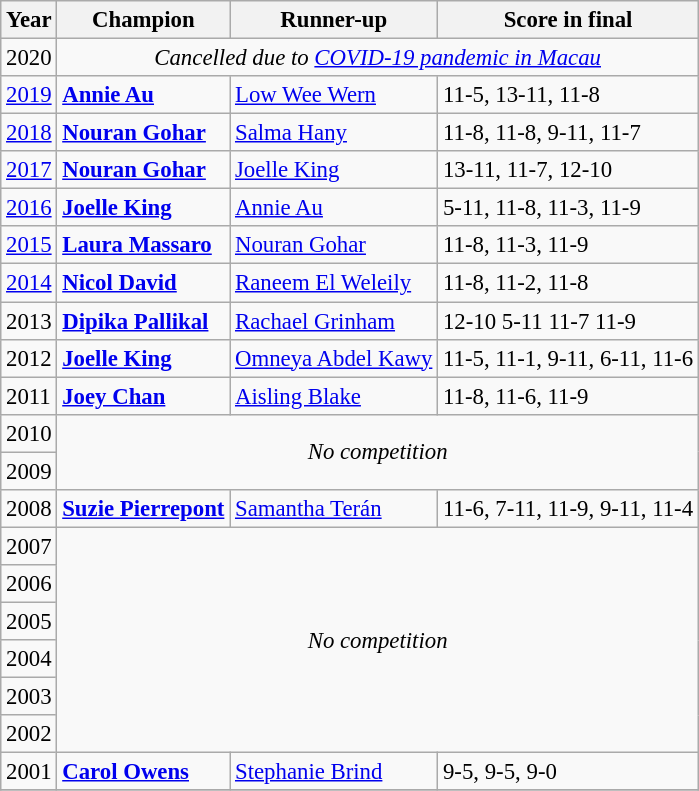<table class="wikitable" style="font-size: 95%;">
<tr>
<th>Year</th>
<th>Champion</th>
<th>Runner-up</th>
<th>Score in final</th>
</tr>
<tr>
<td>2020</td>
<td rowspan=1 colspan=3 align="center"><em>Cancelled due to <a href='#'>COVID-19 pandemic in Macau</a></em></td>
</tr>
<tr>
<td><a href='#'>2019</a></td>
<td> <strong><a href='#'>Annie Au</a></strong></td>
<td> <a href='#'>Low Wee Wern</a></td>
<td>11-5, 13-11, 11-8</td>
</tr>
<tr>
<td><a href='#'>2018</a></td>
<td> <strong><a href='#'>Nouran Gohar</a></strong></td>
<td> <a href='#'>Salma Hany</a></td>
<td>11-8, 11-8, 9-11, 11-7</td>
</tr>
<tr>
<td><a href='#'>2017</a></td>
<td> <strong><a href='#'>Nouran Gohar</a></strong></td>
<td> <a href='#'>Joelle King</a></td>
<td>13-11, 11-7, 12-10</td>
</tr>
<tr>
<td><a href='#'>2016</a></td>
<td> <strong><a href='#'>Joelle King</a></strong></td>
<td> <a href='#'>Annie Au</a></td>
<td>5-11, 11-8, 11-3, 11-9</td>
</tr>
<tr>
<td><a href='#'>2015</a></td>
<td> <strong><a href='#'>Laura Massaro</a></strong></td>
<td> <a href='#'>Nouran Gohar</a></td>
<td>11-8, 11-3, 11-9</td>
</tr>
<tr>
<td><a href='#'>2014</a></td>
<td> <strong><a href='#'>Nicol David</a></strong></td>
<td> <a href='#'>Raneem El Weleily</a></td>
<td>11-8, 11-2, 11-8</td>
</tr>
<tr>
<td>2013</td>
<td> <strong><a href='#'>Dipika Pallikal</a></strong></td>
<td> <a href='#'>Rachael Grinham</a></td>
<td>12-10 5-11 11-7 11-9</td>
</tr>
<tr>
<td>2012</td>
<td> <strong><a href='#'>Joelle King</a></strong></td>
<td> <a href='#'>Omneya Abdel Kawy</a></td>
<td>11-5, 11-1, 9-11, 6-11, 11-6</td>
</tr>
<tr>
<td>2011</td>
<td> <strong><a href='#'>Joey Chan</a></strong></td>
<td> <a href='#'>Aisling Blake</a></td>
<td>11-8, 11-6, 11-9</td>
</tr>
<tr>
<td>2010</td>
<td rowspan=2 colspan=3 align="center"><em>No competition</em></td>
</tr>
<tr>
<td>2009</td>
</tr>
<tr>
<td>2008</td>
<td> <strong><a href='#'>Suzie Pierrepont</a></strong></td>
<td> <a href='#'>Samantha Terán</a></td>
<td>11-6, 7-11, 11-9, 9-11, 11-4</td>
</tr>
<tr>
<td>2007</td>
<td rowspan=6 colspan=3 align="center"><em>No competition</em></td>
</tr>
<tr>
<td>2006</td>
</tr>
<tr>
<td>2005</td>
</tr>
<tr>
<td>2004</td>
</tr>
<tr>
<td>2003</td>
</tr>
<tr>
<td>2002</td>
</tr>
<tr>
<td>2001</td>
<td> <strong><a href='#'>Carol Owens</a></strong></td>
<td> <a href='#'>Stephanie Brind</a></td>
<td>9-5, 9-5, 9-0</td>
</tr>
<tr>
</tr>
</table>
